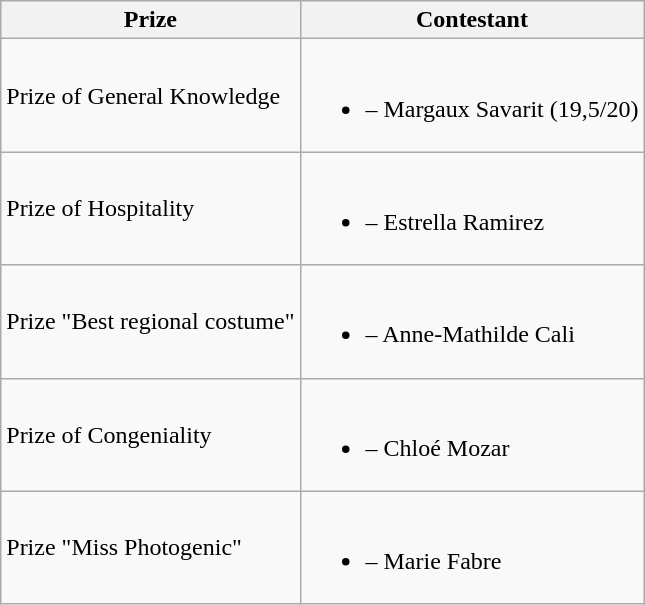<table class="wikitable">
<tr>
<th>Prize</th>
<th>Contestant</th>
</tr>
<tr>
<td>Prize of General Knowledge</td>
<td><br><ul><li> – Margaux Savarit (19,5/20)</li></ul></td>
</tr>
<tr>
<td>Prize of Hospitality</td>
<td><br><ul><li> – Estrella Ramirez</li></ul></td>
</tr>
<tr>
<td>Prize "Best regional costume"</td>
<td><br><ul><li> – Anne-Mathilde Cali</li></ul></td>
</tr>
<tr>
<td>Prize of Congeniality</td>
<td><br><ul><li> – Chloé Mozar</li></ul></td>
</tr>
<tr>
<td>Prize "Miss Photogenic"</td>
<td><br><ul><li> – Marie Fabre</li></ul></td>
</tr>
</table>
